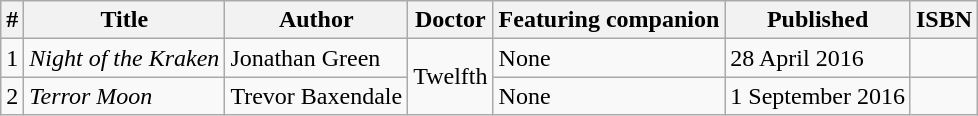<table class="wikitable">
<tr>
<th>#</th>
<th>Title</th>
<th>Author</th>
<th>Doctor</th>
<th>Featuring companion</th>
<th>Published</th>
<th>ISBN</th>
</tr>
<tr>
<td>1</td>
<td><em>Night of the Kraken</em></td>
<td>Jonathan Green</td>
<td rowspan="2">Twelfth</td>
<td>None</td>
<td>28 April 2016</td>
<td></td>
</tr>
<tr>
<td>2</td>
<td><em>Terror Moon</em></td>
<td>Trevor Baxendale</td>
<td>None</td>
<td>1 September 2016</td>
<td></td>
</tr>
</table>
